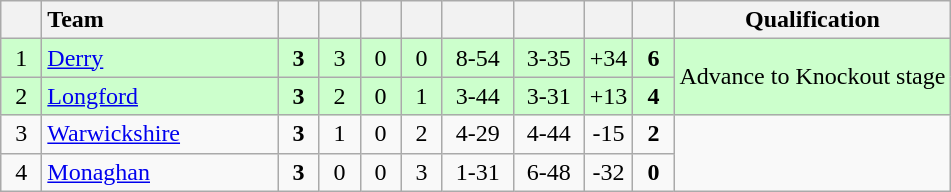<table class="wikitable" style="text-align:center">
<tr>
<th width="20"></th>
<th width="150" style="text-align:left;">Team</th>
<th width="20"></th>
<th width="20"></th>
<th width="20"></th>
<th width="20"></th>
<th width="40"></th>
<th width="40"></th>
<th width="20"></th>
<th width="20"></th>
<th>Qualification</th>
</tr>
<tr style="background:#ccffcc">
<td>1</td>
<td style="text-align:left"> <a href='#'>Derry</a></td>
<td><strong>3</strong></td>
<td>3</td>
<td>0</td>
<td>0</td>
<td>8-54</td>
<td>3-35</td>
<td>+34</td>
<td><strong>6</strong></td>
<td rowspan="2">Advance to Knockout stage</td>
</tr>
<tr style="background:#ccffcc">
<td>2</td>
<td style="text-align:left"> <a href='#'>Longford</a></td>
<td><strong>3</strong></td>
<td>2</td>
<td>0</td>
<td>1</td>
<td>3-44</td>
<td>3-31</td>
<td>+13</td>
<td><strong>4</strong></td>
</tr>
<tr>
<td>3</td>
<td style="text-align:left"> <a href='#'>Warwickshire</a></td>
<td><strong>3</strong></td>
<td>1</td>
<td>0</td>
<td>2</td>
<td>4-29</td>
<td>4-44</td>
<td>-15</td>
<td><strong>2</strong></td>
<td rowspan="2"></td>
</tr>
<tr>
<td>4</td>
<td style="text-align:left"> <a href='#'>Monaghan</a></td>
<td><strong>3</strong></td>
<td>0</td>
<td>0</td>
<td>3</td>
<td>1-31</td>
<td>6-48</td>
<td>-32</td>
<td><strong>0</strong></td>
</tr>
</table>
